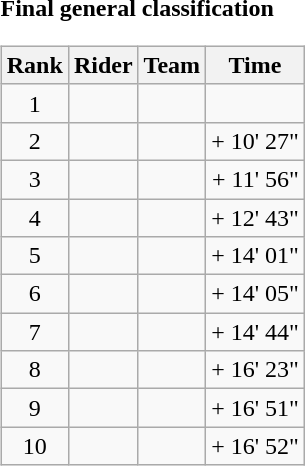<table>
<tr>
<td><strong>Final general classification</strong><br><table class="wikitable">
<tr>
<th scope="col">Rank</th>
<th scope="col">Rider</th>
<th scope="col">Team</th>
<th scope="col">Time</th>
</tr>
<tr>
<td style="text-align:center;">1</td>
<td></td>
<td></td>
<td style="text-align:right;"></td>
</tr>
<tr>
<td style="text-align:center;">2</td>
<td></td>
<td></td>
<td style="text-align:right;">+ 10' 27"</td>
</tr>
<tr>
<td style="text-align:center;">3</td>
<td></td>
<td></td>
<td style="text-align:right;">+ 11' 56"</td>
</tr>
<tr>
<td style="text-align:center;">4</td>
<td></td>
<td></td>
<td style="text-align:right;">+ 12' 43"</td>
</tr>
<tr>
<td style="text-align:center;">5</td>
<td></td>
<td></td>
<td style="text-align:right;">+ 14' 01"</td>
</tr>
<tr>
<td style="text-align:center;">6</td>
<td></td>
<td></td>
<td style="text-align:right;">+ 14' 05"</td>
</tr>
<tr>
<td style="text-align:center;">7</td>
<td></td>
<td></td>
<td style="text-align:right;">+ 14' 44"</td>
</tr>
<tr>
<td style="text-align:center;">8</td>
<td></td>
<td></td>
<td style="text-align:right;">+ 16' 23"</td>
</tr>
<tr>
<td style="text-align:center;">9</td>
<td></td>
<td></td>
<td style="text-align:right;">+ 16' 51"</td>
</tr>
<tr>
<td style="text-align:center;">10</td>
<td></td>
<td></td>
<td style="text-align:right;">+ 16' 52"</td>
</tr>
</table>
</td>
</tr>
</table>
